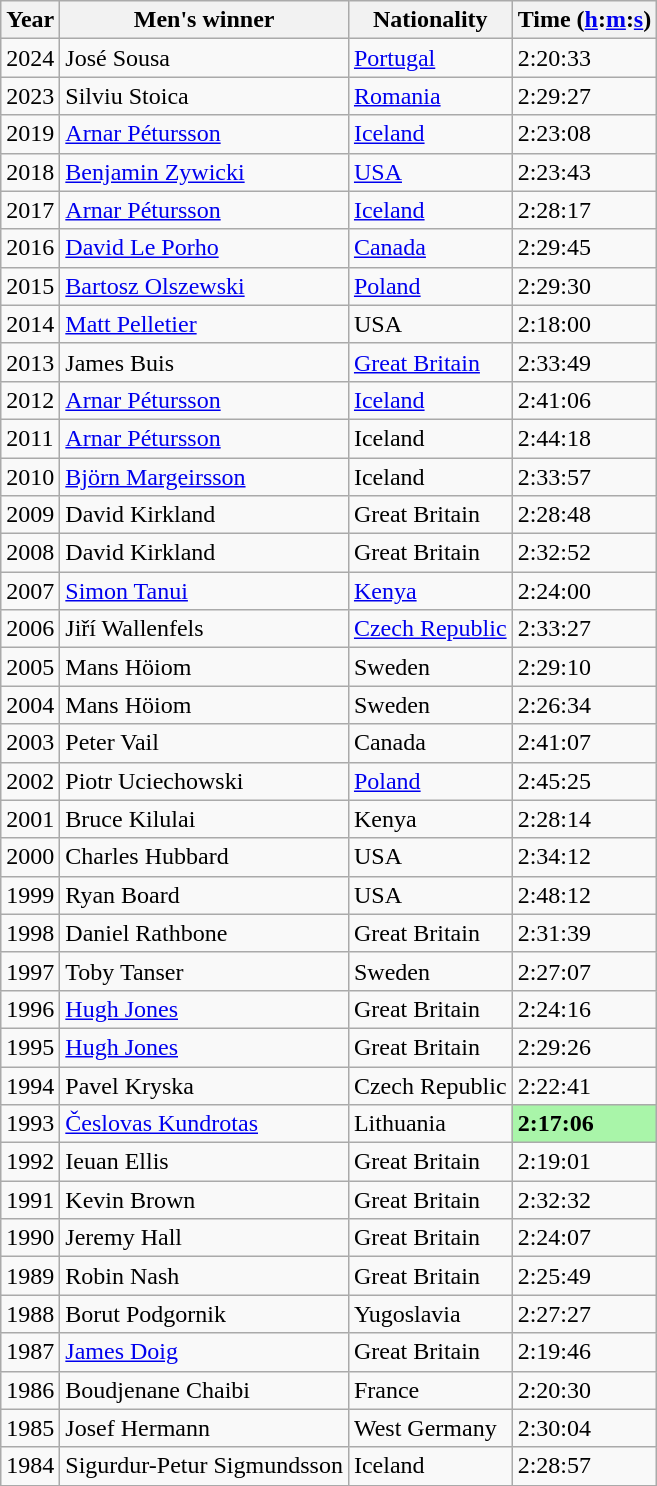<table class="wikitable sortable">
<tr>
<th>Year</th>
<th>Men's winner</th>
<th>Nationality</th>
<th>Time (<a href='#'>h</a>:<a href='#'>m</a>:<a href='#'>s</a>)</th>
</tr>
<tr>
<td>2024</td>
<td>José Sousa</td>
<td> <a href='#'>Portugal</a></td>
<td>2:20:33</td>
</tr>
<tr>
<td>2023</td>
<td>Silviu Stoica</td>
<td> <a href='#'>Romania</a></td>
<td>2:29:27</td>
</tr>
<tr>
<td>2019</td>
<td><a href='#'>Arnar Pétursson</a></td>
<td> <a href='#'>Iceland</a></td>
<td>2:23:08</td>
</tr>
<tr>
<td>2018</td>
<td><a href='#'>Benjamin Zywicki</a></td>
<td> <a href='#'>USA</a></td>
<td>2:23:43</td>
</tr>
<tr>
<td>2017</td>
<td><a href='#'>Arnar Pétursson</a></td>
<td> <a href='#'>Iceland</a></td>
<td>2:28:17</td>
</tr>
<tr>
<td>2016</td>
<td><a href='#'>David Le Porho</a></td>
<td> <a href='#'>Canada</a></td>
<td>2:29:45</td>
</tr>
<tr>
<td>2015</td>
<td><a href='#'>Bartosz Olszewski</a></td>
<td> <a href='#'>Poland</a></td>
<td>2:29:30</td>
</tr>
<tr>
<td>2014</td>
<td><a href='#'>Matt Pelletier</a></td>
<td> USA</td>
<td>2:18:00</td>
</tr>
<tr>
<td>2013</td>
<td>James Buis</td>
<td> <a href='#'>Great Britain</a></td>
<td>2:33:49</td>
</tr>
<tr>
<td>2012</td>
<td><a href='#'>Arnar Pétursson</a></td>
<td> <a href='#'>Iceland</a></td>
<td>2:41:06</td>
</tr>
<tr>
<td>2011</td>
<td><a href='#'>Arnar Pétursson</a></td>
<td> Iceland</td>
<td>2:44:18</td>
</tr>
<tr>
<td>2010</td>
<td><a href='#'>Björn Margeirsson</a></td>
<td> Iceland</td>
<td>2:33:57</td>
</tr>
<tr>
<td>2009</td>
<td>David Kirkland</td>
<td> Great Britain</td>
<td>2:28:48</td>
</tr>
<tr>
<td>2008</td>
<td>David Kirkland</td>
<td> Great Britain</td>
<td>2:32:52</td>
</tr>
<tr>
<td>2007</td>
<td><a href='#'>Simon Tanui</a></td>
<td> <a href='#'>Kenya</a></td>
<td>2:24:00</td>
</tr>
<tr>
<td>2006</td>
<td>Jiří Wallenfels</td>
<td> <a href='#'>Czech Republic</a></td>
<td>2:33:27</td>
</tr>
<tr>
<td>2005</td>
<td>Mans Höiom</td>
<td> Sweden</td>
<td>2:29:10</td>
</tr>
<tr>
<td>2004</td>
<td>Mans Höiom</td>
<td> Sweden</td>
<td>2:26:34</td>
</tr>
<tr>
<td>2003</td>
<td>Peter Vail</td>
<td> Canada</td>
<td>2:41:07</td>
</tr>
<tr>
<td>2002</td>
<td>Piotr	Uciechowski</td>
<td> <a href='#'>Poland</a></td>
<td>2:45:25</td>
</tr>
<tr>
<td>2001</td>
<td>Bruce	Kilulai</td>
<td> Kenya</td>
<td>2:28:14</td>
</tr>
<tr>
<td>2000</td>
<td>Charles Hubbard</td>
<td> USA</td>
<td>2:34:12</td>
</tr>
<tr>
<td>1999</td>
<td>Ryan Board</td>
<td> USA</td>
<td>2:48:12</td>
</tr>
<tr>
<td>1998</td>
<td>Daniel Rathbone</td>
<td> Great Britain</td>
<td>2:31:39</td>
</tr>
<tr>
<td>1997</td>
<td>Toby	Tanser</td>
<td> Sweden</td>
<td>2:27:07</td>
</tr>
<tr>
<td>1996</td>
<td><a href='#'>Hugh Jones</a></td>
<td> Great Britain</td>
<td>2:24:16</td>
</tr>
<tr>
<td>1995</td>
<td><a href='#'>Hugh Jones</a></td>
<td> Great Britain</td>
<td>2:29:26</td>
</tr>
<tr>
<td>1994</td>
<td>Pavel	Kryska</td>
<td> Czech Republic</td>
<td>2:22:41</td>
</tr>
<tr>
<td>1993</td>
<td><a href='#'>Česlovas Kundrotas</a></td>
<td> Lithuania</td>
<td bgcolor=#A9F5A9><strong>2:17:06</strong></td>
</tr>
<tr>
<td>1992</td>
<td>Ieuan	Ellis</td>
<td> Great Britain</td>
<td>2:19:01</td>
</tr>
<tr>
<td>1991</td>
<td>Kevin	Brown</td>
<td> Great Britain</td>
<td>2:32:32</td>
</tr>
<tr>
<td>1990</td>
<td>Jeremy Hall</td>
<td> Great Britain</td>
<td>2:24:07</td>
</tr>
<tr>
<td>1989</td>
<td>Robin Nash</td>
<td> Great Britain</td>
<td>2:25:49</td>
</tr>
<tr>
<td>1988</td>
<td>Borut Podgornik</td>
<td> Yugoslavia</td>
<td>2:27:27</td>
</tr>
<tr>
<td>1987</td>
<td><a href='#'>James Doig</a></td>
<td> Great Britain</td>
<td>2:19:46</td>
</tr>
<tr>
<td>1986</td>
<td>Boudjenane Chaibi</td>
<td> France</td>
<td>2:20:30</td>
</tr>
<tr>
<td>1985</td>
<td>Josef Hermann</td>
<td> West Germany</td>
<td>2:30:04</td>
</tr>
<tr>
<td>1984</td>
<td>Sigurdur-Petur Sigmundsson</td>
<td> Iceland</td>
<td>2:28:57</td>
</tr>
<tr>
</tr>
</table>
